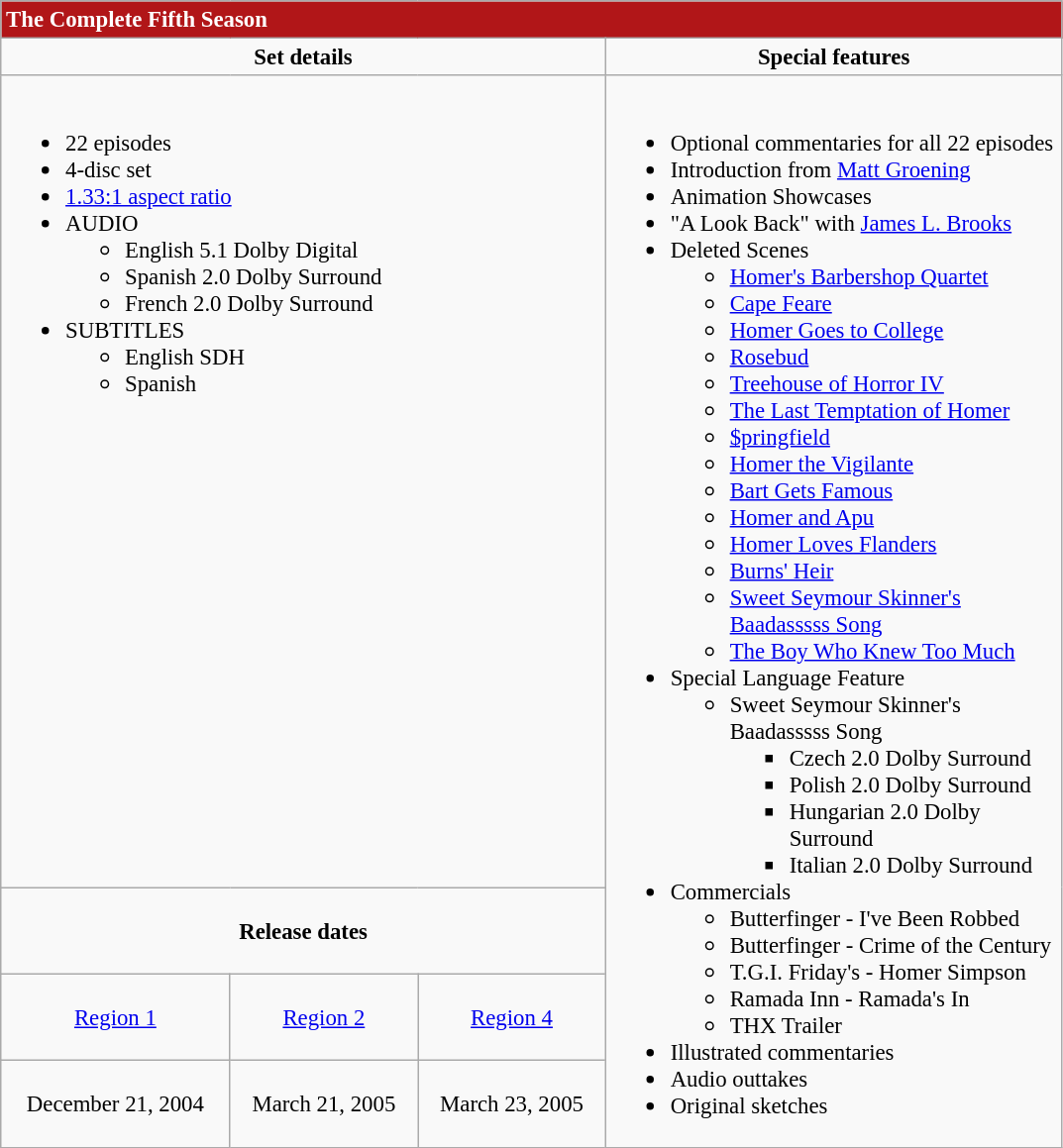<table class="wikitable" style="font-size: 95%;">
<tr>
<td colspan="5" style="background-color: #B11618; color:#FFFFFF;"><strong>The Complete Fifth Season</strong></td>
</tr>
<tr valign="top">
<td align="center" width="400" colspan="3"><strong>Set details</strong></td>
<td width="300" align="center"><strong>Special features</strong></td>
</tr>
<tr valign="top">
<td colspan="3" align="left" width="400"><br><ul><li>22 episodes</li><li>4-disc set</li><li><a href='#'>1.33:1 aspect ratio</a></li><li>AUDIO<ul><li>English 5.1 Dolby Digital</li><li>Spanish 2.0 Dolby Surround</li><li>French 2.0 Dolby Surround</li></ul></li><li>SUBTITLES<ul><li>English SDH</li><li>Spanish</li></ul></li></ul></td>
<td rowspan="4" align="left" width="300"><br><ul><li>Optional commentaries for all 22 episodes</li><li>Introduction from <a href='#'>Matt Groening</a></li><li>Animation Showcases</li><li>"A Look Back" with <a href='#'>James L. Brooks</a></li><li>Deleted Scenes<ul><li><a href='#'>Homer's Barbershop Quartet</a></li><li><a href='#'>Cape Feare</a></li><li><a href='#'>Homer Goes to College</a></li><li><a href='#'>Rosebud</a></li><li><a href='#'>Treehouse of Horror IV</a></li><li><a href='#'>The Last Temptation of Homer</a></li><li><a href='#'>$pringfield</a></li><li><a href='#'>Homer the Vigilante</a></li><li><a href='#'>Bart Gets Famous</a></li><li><a href='#'>Homer and Apu</a></li><li><a href='#'>Homer Loves Flanders</a></li><li><a href='#'>Burns' Heir</a></li><li><a href='#'>Sweet Seymour Skinner's Baadasssss Song</a></li><li><a href='#'>The Boy Who Knew Too Much</a></li></ul></li><li>Special Language Feature<ul><li>Sweet Seymour Skinner's Baadasssss Song<ul><li>Czech 2.0 Dolby Surround</li><li>Polish 2.0 Dolby Surround</li><li>Hungarian 2.0 Dolby Surround</li><li>Italian 2.0 Dolby Surround</li></ul></li></ul></li><li>Commercials<ul><li>Butterfinger - I've Been Robbed</li><li>Butterfinger - Crime of the Century</li><li>T.G.I. Friday's - Homer Simpson</li><li>Ramada Inn - Ramada's In</li><li>THX Trailer</li></ul></li><li>Illustrated commentaries</li><li>Audio outtakes</li><li>Original sketches</li></ul></td>
</tr>
<tr>
<td colspan="3" align="center"><strong>Release dates</strong></td>
</tr>
<tr>
<td align="center"><a href='#'>Region 1</a></td>
<td align="center"><a href='#'>Region 2</a></td>
<td align="center"><a href='#'>Region 4</a></td>
</tr>
<tr>
<td align="center">December 21, 2004</td>
<td align="center">March 21, 2005</td>
<td align="center">March 23, 2005</td>
</tr>
</table>
